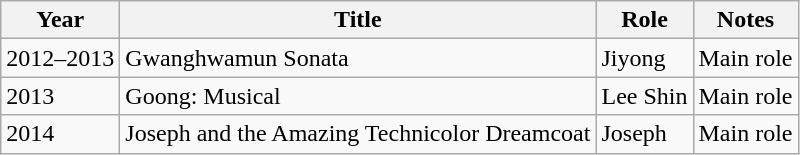<table class="wikitable">
<tr>
<th>Year</th>
<th>Title</th>
<th>Role</th>
<th>Notes</th>
</tr>
<tr>
<td>2012–2013</td>
<td>Gwanghwamun Sonata</td>
<td>Jiyong</td>
<td>Main role</td>
</tr>
<tr>
<td>2013</td>
<td>Goong: Musical</td>
<td>Lee Shin</td>
<td>Main role</td>
</tr>
<tr>
<td>2014</td>
<td>Joseph and the Amazing Technicolor Dreamcoat</td>
<td>Joseph</td>
<td>Main role</td>
</tr>
</table>
